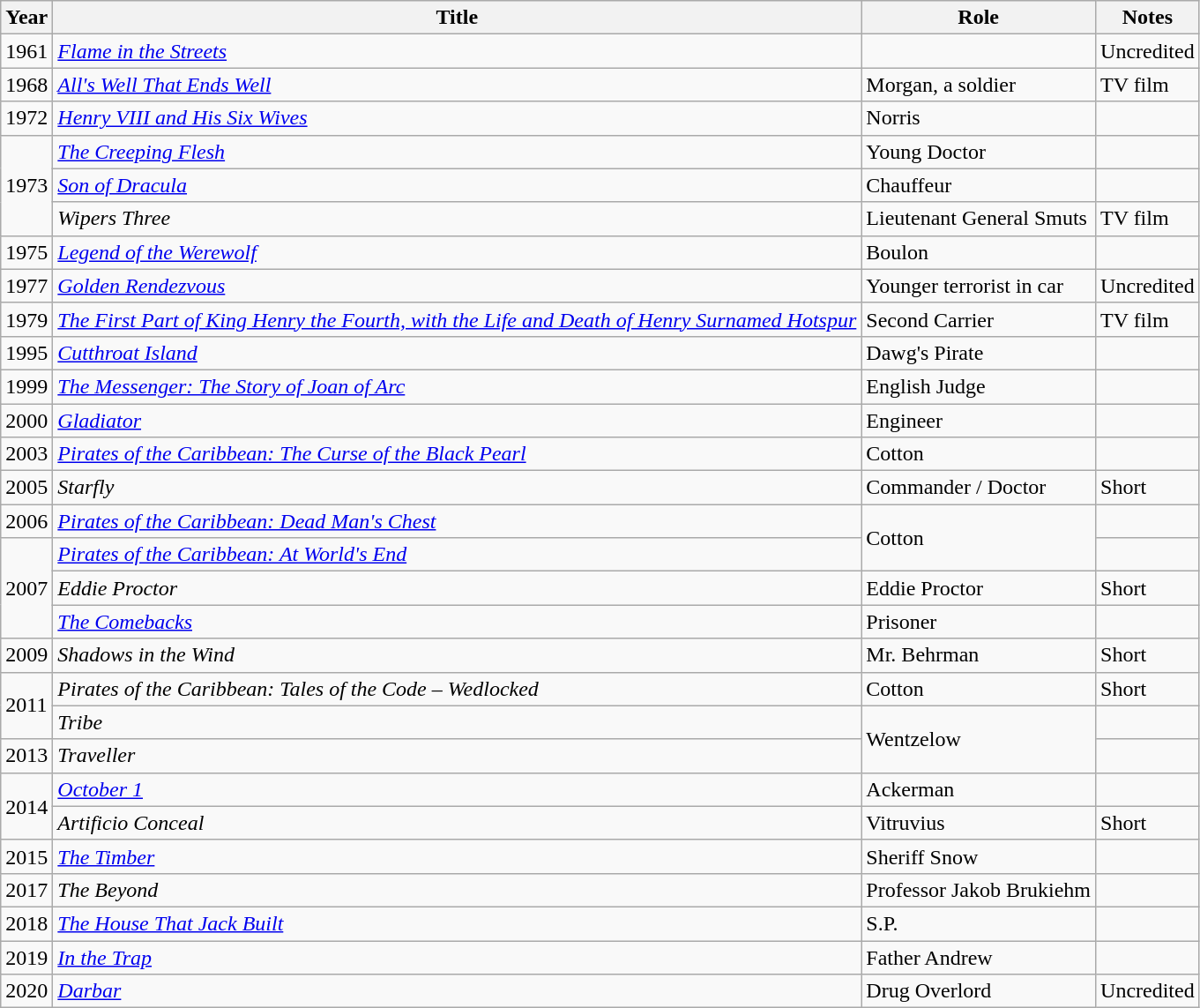<table class="wikitable">
<tr>
<th>Year</th>
<th>Title</th>
<th>Role</th>
<th>Notes</th>
</tr>
<tr>
<td>1961</td>
<td><em><a href='#'>Flame in the Streets</a></em></td>
<td></td>
<td>Uncredited</td>
</tr>
<tr>
<td>1968</td>
<td><em><a href='#'>All's Well That Ends Well</a></em></td>
<td>Morgan, a soldier</td>
<td>TV film</td>
</tr>
<tr>
<td>1972</td>
<td><em><a href='#'>Henry VIII and His Six Wives</a></em></td>
<td>Norris</td>
<td></td>
</tr>
<tr>
<td rowspan="3">1973</td>
<td><em><a href='#'>The Creeping Flesh</a></em></td>
<td>Young Doctor</td>
<td></td>
</tr>
<tr>
<td><em><a href='#'>Son of Dracula</a></em></td>
<td>Chauffeur</td>
<td></td>
</tr>
<tr>
<td><em>Wipers Three</em></td>
<td>Lieutenant General Smuts</td>
<td>TV film</td>
</tr>
<tr>
<td>1975</td>
<td><em><a href='#'>Legend of the Werewolf</a></em></td>
<td>Boulon</td>
<td></td>
</tr>
<tr>
<td>1977</td>
<td><em><a href='#'>Golden Rendezvous</a></em></td>
<td>Younger terrorist in car</td>
<td>Uncredited</td>
</tr>
<tr>
<td>1979</td>
<td><em><a href='#'>The First Part of King Henry the Fourth, with the Life and Death of Henry Surnamed Hotspur</a></em></td>
<td>Second Carrier</td>
<td>TV film</td>
</tr>
<tr>
<td>1995</td>
<td><em><a href='#'>Cutthroat Island</a></em></td>
<td>Dawg's Pirate</td>
<td></td>
</tr>
<tr>
<td>1999</td>
<td><em><a href='#'>The Messenger: The Story of Joan of Arc</a></em></td>
<td>English Judge</td>
<td></td>
</tr>
<tr>
<td>2000</td>
<td><em><a href='#'>Gladiator</a></em></td>
<td>Engineer</td>
<td></td>
</tr>
<tr>
<td>2003</td>
<td><em><a href='#'>Pirates of the Caribbean: The Curse of the Black Pearl</a></em></td>
<td>Cotton</td>
<td></td>
</tr>
<tr>
<td>2005</td>
<td><em>Starfly</em></td>
<td>Commander / Doctor</td>
<td>Short</td>
</tr>
<tr>
<td>2006</td>
<td><em><a href='#'>Pirates of the Caribbean: Dead Man's Chest</a></em></td>
<td rowspan="2">Cotton</td>
<td></td>
</tr>
<tr>
<td rowspan="3">2007</td>
<td><em><a href='#'>Pirates of the Caribbean: At World's End</a></em></td>
<td></td>
</tr>
<tr>
<td><em>Eddie Proctor</em></td>
<td>Eddie Proctor</td>
<td>Short</td>
</tr>
<tr>
<td><em><a href='#'>The Comebacks</a></em></td>
<td>Prisoner</td>
<td></td>
</tr>
<tr>
<td>2009</td>
<td><em>Shadows in the Wind</em></td>
<td>Mr. Behrman</td>
<td>Short</td>
</tr>
<tr>
<td rowspan="2">2011</td>
<td><em>Pirates of the Caribbean: Tales of the Code – Wedlocked</em></td>
<td>Cotton</td>
<td>Short</td>
</tr>
<tr>
<td><em>Tribe</em></td>
<td rowspan="2">Wentzelow</td>
<td></td>
</tr>
<tr>
<td>2013</td>
<td><em>Traveller</em></td>
<td></td>
</tr>
<tr>
<td rowspan="2">2014</td>
<td><em><a href='#'>October 1</a></em></td>
<td>Ackerman</td>
<td></td>
</tr>
<tr>
<td><em>Artificio Conceal</em></td>
<td>Vitruvius</td>
<td>Short</td>
</tr>
<tr>
<td>2015</td>
<td><em><a href='#'>The Timber</a></em></td>
<td>Sheriff Snow</td>
<td></td>
</tr>
<tr>
<td>2017</td>
<td><em>The Beyond</em></td>
<td>Professor Jakob Brukiehm</td>
<td></td>
</tr>
<tr>
<td>2018</td>
<td><em><a href='#'>The House That Jack Built</a></em></td>
<td>S.P.</td>
<td></td>
</tr>
<tr>
<td>2019</td>
<td><em><a href='#'>In the Trap</a></em></td>
<td>Father Andrew</td>
<td></td>
</tr>
<tr>
<td>2020</td>
<td><em><a href='#'>Darbar</a></em></td>
<td>Drug Overlord</td>
<td>Uncredited</td>
</tr>
</table>
